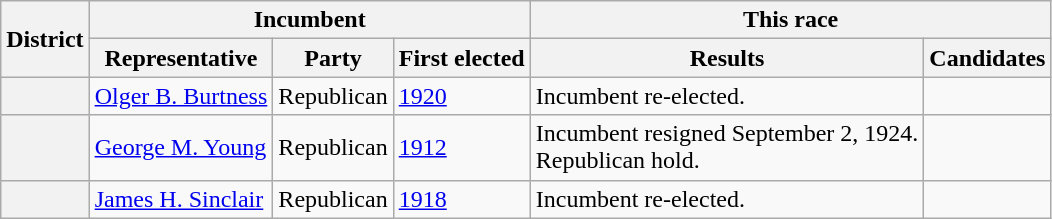<table class=wikitable>
<tr>
<th rowspan=2>District</th>
<th colspan=3>Incumbent</th>
<th colspan=2>This race</th>
</tr>
<tr>
<th>Representative</th>
<th>Party</th>
<th>First elected</th>
<th>Results</th>
<th>Candidates</th>
</tr>
<tr>
<th></th>
<td><a href='#'>Olger B. Burtness</a></td>
<td>Republican</td>
<td><a href='#'>1920</a></td>
<td>Incumbent re-elected.</td>
<td nowrap></td>
</tr>
<tr>
<th></th>
<td><a href='#'>George M. Young</a></td>
<td>Republican</td>
<td><a href='#'>1912</a></td>
<td>Incumbent resigned September 2, 1924.<br>Republican hold.</td>
<td nowrap></td>
</tr>
<tr>
<th></th>
<td><a href='#'>James H. Sinclair</a></td>
<td>Republican</td>
<td><a href='#'>1918</a></td>
<td>Incumbent re-elected.</td>
<td nowrap></td>
</tr>
</table>
